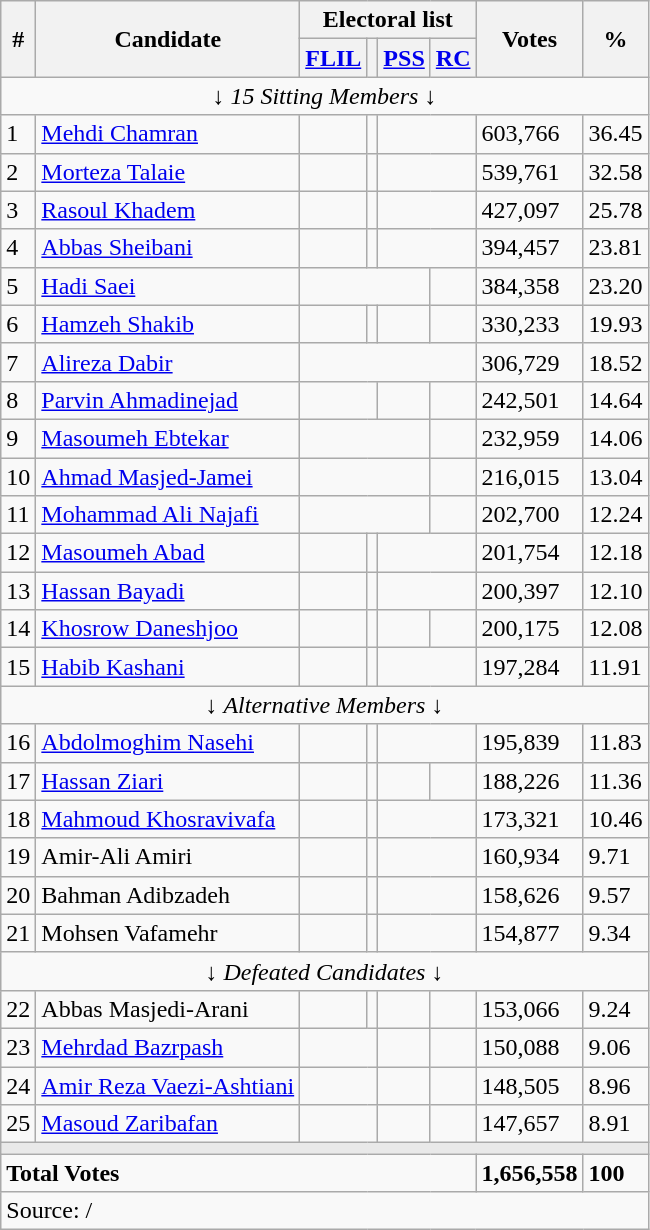<table class=wikitable>
<tr>
<th rowspan="2">#</th>
<th rowspan="2">Candidate</th>
<th colspan="4">Electoral list</th>
<th rowspan="2">Votes</th>
<th rowspan="2">%</th>
</tr>
<tr>
<th><a href='#'>FLIL</a></th>
<th></th>
<th><a href='#'>PSS</a></th>
<th><a href='#'>RC</a></th>
</tr>
<tr>
<td align=center colspan="8">↓ <em>15 Sitting Members</em> ↓</td>
</tr>
<tr>
<td>1</td>
<td><a href='#'>Mehdi Chamran</a></td>
<td style="text-align:center;"></td>
<td style="text-align:center;"></td>
<td colspan="2"></td>
<td>603,766</td>
<td>36.45</td>
</tr>
<tr>
<td>2</td>
<td><a href='#'>Morteza Talaie</a></td>
<td style="text-align:center;"></td>
<td style="text-align:center;"></td>
<td colspan="2"></td>
<td>539,761</td>
<td>32.58</td>
</tr>
<tr>
<td>3</td>
<td><a href='#'>Rasoul Khadem</a></td>
<td></td>
<td style="text-align:center;"></td>
<td colspan="2"></td>
<td>427,097</td>
<td>25.78</td>
</tr>
<tr>
<td>4</td>
<td><a href='#'>Abbas Sheibani</a></td>
<td style="text-align:center;"></td>
<td style="text-align:center;"></td>
<td colspan="2"></td>
<td>394,457</td>
<td>23.81</td>
</tr>
<tr>
<td>5</td>
<td><a href='#'>Hadi Saei</a></td>
<td colspan="3"></td>
<td style="text-align:center;"></td>
<td>384,358</td>
<td>23.20</td>
</tr>
<tr>
<td>6</td>
<td><a href='#'>Hamzeh Shakib</a></td>
<td style="text-align:center;"></td>
<td style="text-align:center;"></td>
<td style="text-align:center;"></td>
<td></td>
<td>330,233</td>
<td>19.93</td>
</tr>
<tr>
<td>7</td>
<td><a href='#'>Alireza Dabir</a></td>
<td colspan="4"></td>
<td>306,729</td>
<td>18.52</td>
</tr>
<tr>
<td>8</td>
<td><a href='#'>Parvin Ahmadinejad</a></td>
<td colspan="2"></td>
<td style="text-align:center;"></td>
<td></td>
<td>242,501</td>
<td>14.64</td>
</tr>
<tr>
<td>9</td>
<td><a href='#'>Masoumeh Ebtekar</a></td>
<td colspan="3"></td>
<td style="text-align:center;"></td>
<td>232,959</td>
<td>14.06</td>
</tr>
<tr>
<td>10</td>
<td><a href='#'>Ahmad Masjed-Jamei</a></td>
<td colspan="3"></td>
<td style="text-align:center;"></td>
<td>216,015</td>
<td>13.04</td>
</tr>
<tr>
<td>11</td>
<td><a href='#'>Mohammad Ali Najafi</a></td>
<td colspan="3"></td>
<td style="text-align:center;"></td>
<td>202,700</td>
<td>12.24</td>
</tr>
<tr>
<td>12</td>
<td><a href='#'>Masoumeh Abad</a></td>
<td style="text-align:center;"></td>
<td style="text-align:center;"></td>
<td colspan="2"></td>
<td>201,754</td>
<td>12.18</td>
</tr>
<tr>
<td>13</td>
<td><a href='#'>Hassan Bayadi</a></td>
<td></td>
<td style="text-align:center;"></td>
<td colspan="2"></td>
<td>200,397</td>
<td>12.10</td>
</tr>
<tr>
<td>14</td>
<td><a href='#'>Khosrow Daneshjoo</a></td>
<td style="text-align:center;"></td>
<td></td>
<td style="text-align:center;"></td>
<td></td>
<td>200,175</td>
<td>12.08</td>
</tr>
<tr>
<td>15</td>
<td><a href='#'>Habib Kashani</a></td>
<td></td>
<td style="text-align:center;"></td>
<td colspan="2"></td>
<td>197,284</td>
<td>11.91</td>
</tr>
<tr>
<td align=center colspan="8">↓ <em>Alternative Members</em> ↓</td>
</tr>
<tr>
<td>16</td>
<td><a href='#'>Abdolmoghim Nasehi</a></td>
<td style="text-align:center;"></td>
<td style="text-align:center;"></td>
<td colspan="2"></td>
<td>195,839</td>
<td>11.83</td>
</tr>
<tr>
<td>17</td>
<td><a href='#'>Hassan Ziari</a></td>
<td style="text-align:center;"></td>
<td></td>
<td style="text-align:center;"></td>
<td></td>
<td>188,226</td>
<td>11.36</td>
</tr>
<tr>
<td>18</td>
<td><a href='#'>Mahmoud Khosravivafa</a></td>
<td></td>
<td style="text-align:center;"></td>
<td colspan="2"></td>
<td>173,321</td>
<td>10.46</td>
</tr>
<tr>
<td>19</td>
<td>Amir-Ali Amiri</td>
<td></td>
<td style="text-align:center;"></td>
<td colspan="2"></td>
<td>160,934</td>
<td>9.71</td>
</tr>
<tr>
<td>20</td>
<td>Bahman Adibzadeh</td>
<td></td>
<td style="text-align:center;"></td>
<td colspan="2"></td>
<td>158,626</td>
<td>9.57</td>
</tr>
<tr>
<td>21</td>
<td>Mohsen Vafamehr</td>
<td></td>
<td style="text-align:center;"></td>
<td colspan="2"></td>
<td>154,877</td>
<td>9.34</td>
</tr>
<tr>
<td align=center colspan="8">↓ <em>Defeated Candidates</em> ↓</td>
</tr>
<tr>
<td>22</td>
<td>Abbas Masjedi-Arani</td>
<td style="text-align:center;"></td>
<td></td>
<td style="text-align:center;"></td>
<td></td>
<td>153,066</td>
<td>9.24</td>
</tr>
<tr>
<td>23</td>
<td><a href='#'>Mehrdad Bazrpash</a></td>
<td colspan="2"></td>
<td style="text-align:center;"></td>
<td></td>
<td>150,088</td>
<td>9.06</td>
</tr>
<tr>
<td>24</td>
<td><a href='#'>Amir Reza Vaezi-Ashtiani</a></td>
<td colspan="2"></td>
<td style="text-align:center;"></td>
<td></td>
<td>148,505</td>
<td>8.96</td>
</tr>
<tr>
<td>25</td>
<td><a href='#'>Masoud Zaribafan</a></td>
<td colspan="2"></td>
<td style="text-align:center;"></td>
<td></td>
<td>147,657</td>
<td>8.91</td>
</tr>
<tr>
<td colspan="9" style="background:#E9E9E9;"></td>
</tr>
<tr>
<td colspan="6"><strong>Total Votes</strong></td>
<td><strong>1,656,558</strong></td>
<td><strong>100</strong></td>
</tr>
<tr>
<td colspan="9">Source:  / </td>
</tr>
</table>
